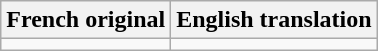<table class="wikitable">
<tr>
<th>French original</th>
<th>English translation</th>
</tr>
<tr style="vertical-align:top; white-space:nowrap;">
<td></td>
<td></td>
</tr>
</table>
